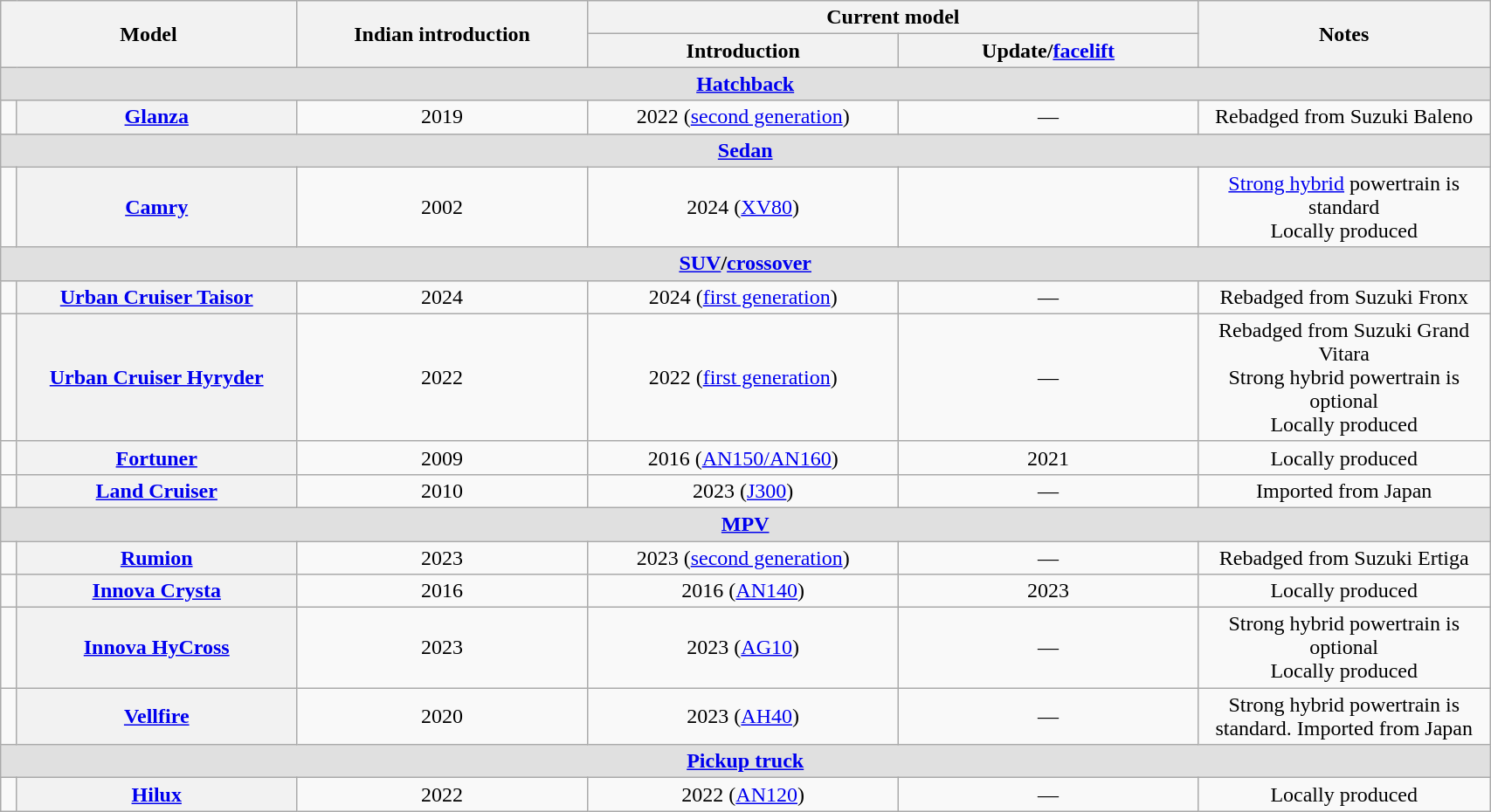<table class="wikitable" style="text-align: center; width: 90%">
<tr>
<th colspan="2" rowspan="2" width="9%">Model</th>
<th rowspan="2" width="9%">Indian introduction</th>
<th scope="col" colspan=2>Current model</th>
<th rowspan="2" width="9%">Notes</th>
</tr>
<tr>
<th width="9%">Introduction</th>
<th width="9%">Update/<a href='#'>facelift</a></th>
</tr>
<tr>
<td style="background-color:#e0e0e0;" colspan=6><strong><a href='#'>Hatchback</a></strong></td>
</tr>
<tr>
<td></td>
<th scope="row"><a href='#'>Glanza</a></th>
<td>2019</td>
<td>2022 (<a href='#'>second generation</a>)</td>
<td>—</td>
<td>Rebadged from Suzuki Baleno</td>
</tr>
<tr>
<td style="background-color:#e0e0e0;" colspan=6><strong><a href='#'>Sedan</a></strong></td>
</tr>
<tr>
<td></td>
<th scope="row"><a href='#'>Camry</a></th>
<td>2002</td>
<td>2024 (<a href='#'>XV80</a>)</td>
<td></td>
<td><a href='#'>Strong hybrid</a> powertrain is standard <br> Locally produced</td>
</tr>
<tr>
<td style="background-color:#e0e0e0;" colspan=6><strong><a href='#'>SUV</a>/<a href='#'>crossover</a></strong></td>
</tr>
<tr>
<td></td>
<th scope="row"><a href='#'>Urban Cruiser Taisor</a></th>
<td>2024</td>
<td>2024 (<a href='#'>first generation</a>)</td>
<td>—</td>
<td>Rebadged from Suzuki Fronx</td>
</tr>
<tr>
<td></td>
<th scope="row"><a href='#'>Urban Cruiser Hyryder</a></th>
<td>2022</td>
<td>2022 (<a href='#'>first generation</a>)</td>
<td>—</td>
<td>Rebadged from Suzuki Grand Vitara <br> Strong hybrid powertrain is optional <br> Locally produced</td>
</tr>
<tr>
<td></td>
<th scope="row"><a href='#'>Fortuner</a></th>
<td>2009</td>
<td>2016 (<a href='#'>AN150/AN160</a>)</td>
<td>2021</td>
<td>Locally produced</td>
</tr>
<tr>
<td></td>
<th scope='row'><a href='#'>Land Cruiser</a></th>
<td>2010</td>
<td>2023 (<a href='#'>J300</a>)</td>
<td>—</td>
<td>Imported from Japan</td>
</tr>
<tr>
<td style="background-color:#e0e0e0;" colspan=6><strong><a href='#'>MPV</a></strong></td>
</tr>
<tr>
<td></td>
<th scope="row"><a href='#'>Rumion</a></th>
<td>2023</td>
<td>2023 (<a href='#'>second generation</a>)</td>
<td>—</td>
<td>Rebadged from Suzuki Ertiga</td>
</tr>
<tr>
<td></td>
<th scope="row"><a href='#'>Innova Crysta</a></th>
<td>2016</td>
<td>2016 (<a href='#'>AN140</a>)</td>
<td>2023</td>
<td>Locally produced</td>
</tr>
<tr>
<td></td>
<th scope="row"><a href='#'>Innova HyCross</a></th>
<td>2023</td>
<td>2023 (<a href='#'>AG10</a>)</td>
<td>—</td>
<td>Strong hybrid powertrain is optional <br> Locally produced</td>
</tr>
<tr>
<td></td>
<th scope="row"><a href='#'>Vellfire</a></th>
<td>2020</td>
<td>2023 (<a href='#'>AH40</a>)</td>
<td>—</td>
<td>Strong hybrid powertrain is standard. Imported from Japan</td>
</tr>
<tr>
<td style="background-color:#e0e0e0;" colspan=6><strong><a href='#'>Pickup truck</a></strong></td>
</tr>
<tr>
<td></td>
<th scope="row"><a href='#'>Hilux</a></th>
<td>2022</td>
<td>2022 (<a href='#'>AN120</a>)</td>
<td>—</td>
<td>Locally produced</td>
</tr>
</table>
